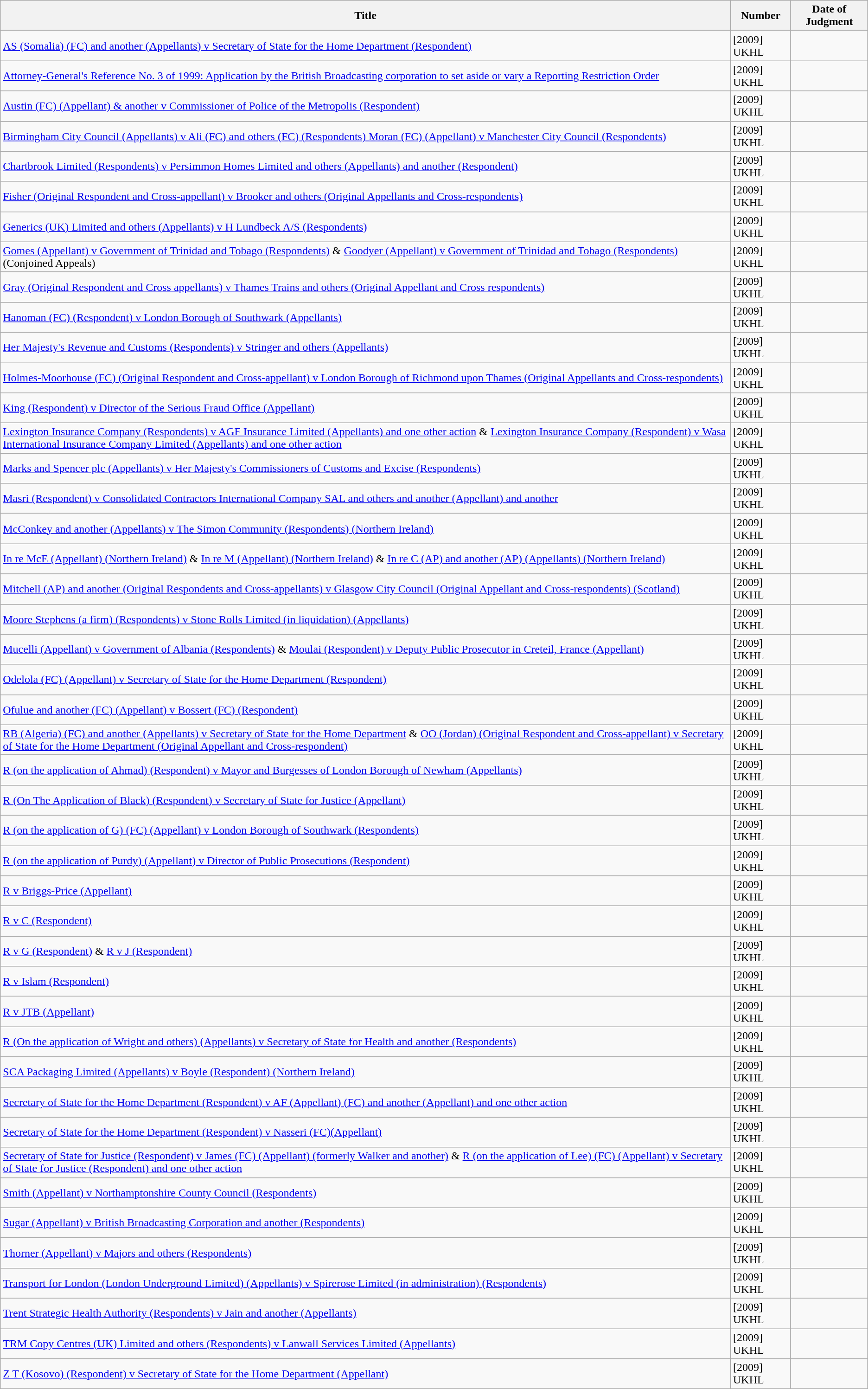<table class="wikitable sortable">
<tr>
<th>Title</th>
<th>Number</th>
<th>Date of Judgment</th>
</tr>
<tr>
<td><a href='#'>AS (Somalia) (FC) and another (Appellants) v Secretary of State for the Home Department (Respondent)</a></td>
<td>[2009] UKHL </td>
<td></td>
</tr>
<tr>
<td><a href='#'>Attorney-General's Reference No. 3 of 1999: Application by the British Broadcasting corporation to set aside or vary a Reporting Restriction Order</a></td>
<td>[2009] UKHL </td>
<td></td>
</tr>
<tr>
<td><a href='#'>Austin (FC) (Appellant) & another v Commissioner of Police of the Metropolis (Respondent)</a></td>
<td>[2009] UKHL </td>
<td></td>
</tr>
<tr>
<td><a href='#'>Birmingham City Council (Appellants) v Ali (FC) and others (FC) (Respondents) Moran (FC) (Appellant) v Manchester City Council (Respondents)</a></td>
<td>[2009] UKHL </td>
<td></td>
</tr>
<tr>
<td><a href='#'>Chartbrook Limited (Respondents) v Persimmon Homes Limited and others (Appellants) and another (Respondent)</a></td>
<td>[2009] UKHL </td>
<td></td>
</tr>
<tr>
<td><a href='#'>Fisher (Original Respondent and Cross-appellant) v Brooker and others (Original Appellants and Cross-respondents)</a></td>
<td>[2009] UKHL </td>
<td></td>
</tr>
<tr>
<td><a href='#'>Generics (UK) Limited and others (Appellants) v H Lundbeck A/S (Respondents)</a></td>
<td>[2009] UKHL </td>
<td></td>
</tr>
<tr>
<td><a href='#'>Gomes (Appellant) v Government of Trinidad and Tobago (Respondents)</a> & <a href='#'>Goodyer (Appellant) v Government of Trinidad and Tobago (Respondents)</a> (Conjoined Appeals)</td>
<td>[2009] UKHL </td>
<td></td>
</tr>
<tr>
<td><a href='#'>Gray (Original Respondent and Cross appellants) v Thames Trains and others (Original Appellant and Cross respondents)</a></td>
<td>[2009] UKHL </td>
<td></td>
</tr>
<tr>
<td><a href='#'>Hanoman (FC) (Respondent) v London Borough of Southwark (Appellants)</a></td>
<td>[2009] UKHL </td>
<td></td>
</tr>
<tr>
<td><a href='#'>Her Majesty's Revenue and Customs (Respondents) v Stringer and others (Appellants)</a></td>
<td>[2009] UKHL </td>
<td></td>
</tr>
<tr>
<td><a href='#'>Holmes-Moorhouse (FC) (Original Respondent and Cross-appellant) v London Borough of Richmond upon Thames (Original Appellants and Cross-respondents)</a></td>
<td>[2009] UKHL </td>
<td></td>
</tr>
<tr>
<td><a href='#'>King (Respondent) v Director of the Serious Fraud Office (Appellant)</a></td>
<td>[2009] UKHL </td>
<td></td>
</tr>
<tr>
<td><a href='#'>Lexington Insurance Company (Respondents) v AGF Insurance Limited (Appellants) and one other action</a> & <a href='#'>Lexington Insurance Company (Respondent) v Wasa International Insurance Company Limited (Appellants) and one other action</a></td>
<td>[2009] UKHL </td>
<td></td>
</tr>
<tr>
<td><a href='#'>Marks and Spencer plc (Appellants) v Her Majesty's Commissioners of Customs and Excise (Respondents)</a></td>
<td>[2009] UKHL </td>
<td></td>
</tr>
<tr>
<td><a href='#'>Masri (Respondent) v Consolidated Contractors International Company SAL and others and another (Appellant) and another</a></td>
<td>[2009] UKHL </td>
<td></td>
</tr>
<tr>
<td><a href='#'>McConkey and another (Appellants) v The Simon Community (Respondents) (Northern Ireland)</a></td>
<td>[2009] UKHL </td>
<td></td>
</tr>
<tr>
<td><a href='#'>In re McE (Appellant) (Northern Ireland)</a> & <a href='#'>In re M (Appellant) (Northern Ireland)</a> & <a href='#'>In re C (AP) and another (AP) (Appellants) (Northern Ireland)</a></td>
<td>[2009] UKHL </td>
<td></td>
</tr>
<tr>
<td><a href='#'>Mitchell (AP) and another (Original Respondents and Cross-appellants) v Glasgow City Council (Original Appellant and Cross-respondents) (Scotland)</a></td>
<td>[2009] UKHL </td>
<td></td>
</tr>
<tr>
<td><a href='#'>Moore Stephens (a firm) (Respondents) v Stone Rolls Limited (in liquidation) (Appellants)</a></td>
<td>[2009] UKHL </td>
<td></td>
</tr>
<tr>
<td><a href='#'>Mucelli (Appellant) v Government of Albania (Respondents)</a> & <a href='#'>Moulai (Respondent) v Deputy Public Prosecutor in Creteil, France (Appellant)</a></td>
<td>[2009] UKHL </td>
<td></td>
</tr>
<tr>
<td><a href='#'>Odelola (FC) (Appellant) v Secretary of State for the Home Department (Respondent)</a></td>
<td>[2009] UKHL </td>
<td></td>
</tr>
<tr>
<td><a href='#'>Ofulue and another (FC) (Appellant) v Bossert (FC) (Respondent)</a></td>
<td>[2009] UKHL </td>
<td></td>
</tr>
<tr>
<td><a href='#'>RB (Algeria) (FC) and another (Appellants) v Secretary of State for the Home Department</a> & <a href='#'>OO (Jordan) (Original Respondent and Cross-appellant) v Secretary of State for the Home Department (Original Appellant and Cross-respondent) </a></td>
<td>[2009] UKHL </td>
<td></td>
</tr>
<tr>
<td><a href='#'>R (on the application of Ahmad) (Respondent) v Mayor and Burgesses of London Borough of Newham (Appellants)</a></td>
<td>[2009] UKHL </td>
<td></td>
</tr>
<tr>
<td><a href='#'>R (On The Application of Black) (Respondent) v Secretary of State for Justice (Appellant)</a></td>
<td>[2009] UKHL </td>
<td></td>
</tr>
<tr>
<td><a href='#'>R (on the application of G) (FC) (Appellant) v London Borough of Southwark (Respondents)</a></td>
<td>[2009] UKHL </td>
<td></td>
</tr>
<tr>
<td><a href='#'>R (on the application of Purdy) (Appellant) v Director of Public Prosecutions (Respondent)</a></td>
<td>[2009] UKHL </td>
<td></td>
</tr>
<tr>
<td><a href='#'>R v Briggs-Price (Appellant)</a></td>
<td>[2009] UKHL </td>
<td></td>
</tr>
<tr>
<td><a href='#'>R v C (Respondent)</a></td>
<td>[2009] UKHL </td>
<td></td>
</tr>
<tr>
<td><a href='#'>R v G (Respondent)</a> & <a href='#'>R v J (Respondent)</a></td>
<td>[2009] UKHL </td>
<td></td>
</tr>
<tr>
<td><a href='#'>R v Islam (Respondent)</a></td>
<td>[2009] UKHL </td>
<td></td>
</tr>
<tr>
<td><a href='#'>R v JTB (Appellant)</a></td>
<td>[2009] UKHL </td>
<td></td>
</tr>
<tr>
<td><a href='#'>R (On the application of Wright and others) (Appellants) v Secretary of State for Health and another (Respondents)</a></td>
<td>[2009] UKHL </td>
<td></td>
</tr>
<tr>
<td><a href='#'>SCA Packaging Limited (Appellants) v Boyle (Respondent) (Northern Ireland)</a></td>
<td>[2009] UKHL </td>
<td></td>
</tr>
<tr>
<td><a href='#'>Secretary of State for the Home Department (Respondent) v AF (Appellant) (FC) and another (Appellant) and one other action</a></td>
<td>[2009] UKHL </td>
<td></td>
</tr>
<tr>
<td><a href='#'>Secretary of State for the Home Department (Respondent) v Nasseri (FC)(Appellant)</a></td>
<td>[2009] UKHL </td>
<td></td>
</tr>
<tr>
<td><a href='#'>Secretary of State for Justice (Respondent) v James (FC) (Appellant) (formerly Walker and another)</a> & <a href='#'>R (on the application of Lee) (FC) (Appellant) v Secretary of State for Justice (Respondent) and one other action</a></td>
<td>[2009] UKHL </td>
<td></td>
</tr>
<tr>
<td><a href='#'>Smith (Appellant) v Northamptonshire County Council (Respondents)</a></td>
<td>[2009] UKHL </td>
<td></td>
</tr>
<tr>
<td><a href='#'>Sugar (Appellant) v British Broadcasting Corporation and another (Respondents)</a></td>
<td>[2009] UKHL </td>
<td></td>
</tr>
<tr>
<td><a href='#'>Thorner (Appellant) v Majors and others (Respondents)</a></td>
<td>[2009] UKHL </td>
<td></td>
</tr>
<tr>
<td><a href='#'>Transport for London (London Underground Limited) (Appellants) v Spirerose Limited (in administration) (Respondents)</a></td>
<td>[2009] UKHL </td>
<td></td>
</tr>
<tr>
<td><a href='#'>Trent Strategic Health Authority (Respondents) v Jain and another (Appellants)</a></td>
<td>[2009] UKHL </td>
<td></td>
</tr>
<tr>
<td><a href='#'>TRM Copy Centres (UK) Limited and others (Respondents) v Lanwall Services Limited (Appellants)</a></td>
<td>[2009] UKHL </td>
<td></td>
</tr>
<tr>
<td><a href='#'>Z T (Kosovo) (Respondent) v Secretary of State for the Home Department (Appellant)</a></td>
<td>[2009] UKHL </td>
<td></td>
</tr>
</table>
